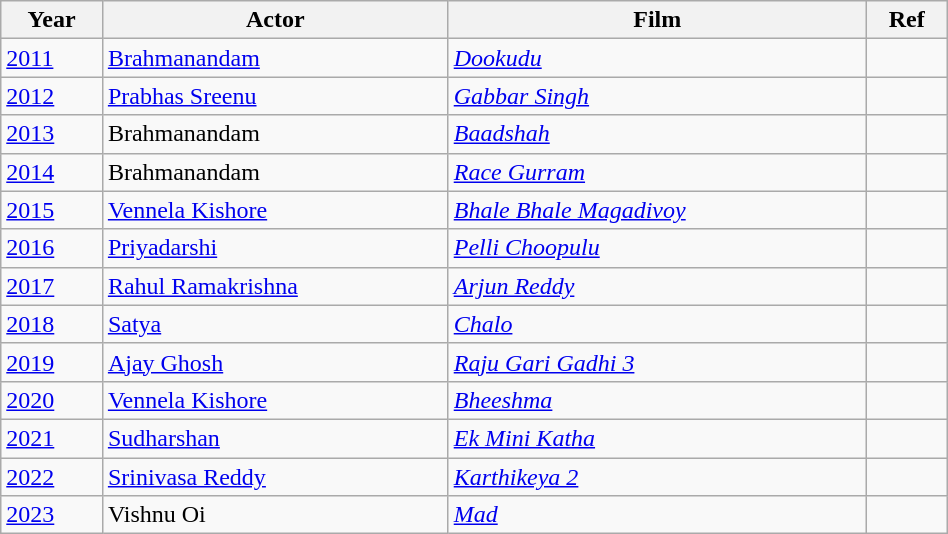<table class="wikitable sortable" style="width:50%;">
<tr>
<th>Year</th>
<th>Actor</th>
<th>Film</th>
<th>Ref</th>
</tr>
<tr>
<td><a href='#'>2011</a></td>
<td><a href='#'>Brahmanandam</a></td>
<td><em><a href='#'>Dookudu</a></em></td>
<td></td>
</tr>
<tr>
<td><a href='#'>2012</a></td>
<td><a href='#'>Prabhas Sreenu</a></td>
<td><a href='#'><em>Gabbar Singh</em></a></td>
<td></td>
</tr>
<tr>
<td><a href='#'>2013</a></td>
<td>Brahmanandam</td>
<td><a href='#'><em>Baadshah</em></a></td>
<td></td>
</tr>
<tr>
<td><a href='#'>2014</a></td>
<td>Brahmanandam</td>
<td><em><a href='#'>Race Gurram</a></em></td>
<td></td>
</tr>
<tr>
<td><a href='#'>2015</a></td>
<td><a href='#'>Vennela Kishore</a></td>
<td><em><a href='#'>Bhale Bhale Magadivoy</a></em></td>
<td></td>
</tr>
<tr>
<td><a href='#'>2016</a></td>
<td><a href='#'>Priyadarshi</a></td>
<td><em><a href='#'>Pelli Choopulu</a></em></td>
<td></td>
</tr>
<tr>
<td><a href='#'>2017</a></td>
<td><a href='#'>Rahul Ramakrishna</a></td>
<td><em><a href='#'>Arjun Reddy</a></em></td>
<td></td>
</tr>
<tr>
<td><a href='#'>2018</a></td>
<td><a href='#'>Satya</a></td>
<td><em><a href='#'>Chalo</a></em></td>
<td></td>
</tr>
<tr>
<td><a href='#'>2019</a></td>
<td><a href='#'>Ajay Ghosh</a></td>
<td><em><a href='#'>Raju Gari Gadhi 3</a></em></td>
<td></td>
</tr>
<tr>
<td><a href='#'>2020</a></td>
<td><a href='#'>Vennela Kishore</a></td>
<td><a href='#'><em>Bheeshma</em></a></td>
<td></td>
</tr>
<tr>
<td><a href='#'>2021</a></td>
<td><a href='#'>Sudharshan</a></td>
<td><em><a href='#'>Ek Mini Katha</a></em></td>
<td></td>
</tr>
<tr>
<td><a href='#'>2022</a></td>
<td><a href='#'>Srinivasa Reddy</a></td>
<td><em><a href='#'>Karthikeya 2</a></em></td>
<td></td>
</tr>
<tr>
<td><a href='#'>2023</a></td>
<td>Vishnu Oi</td>
<td><a href='#'><em>Mad</em></a></td>
<td></td>
</tr>
</table>
